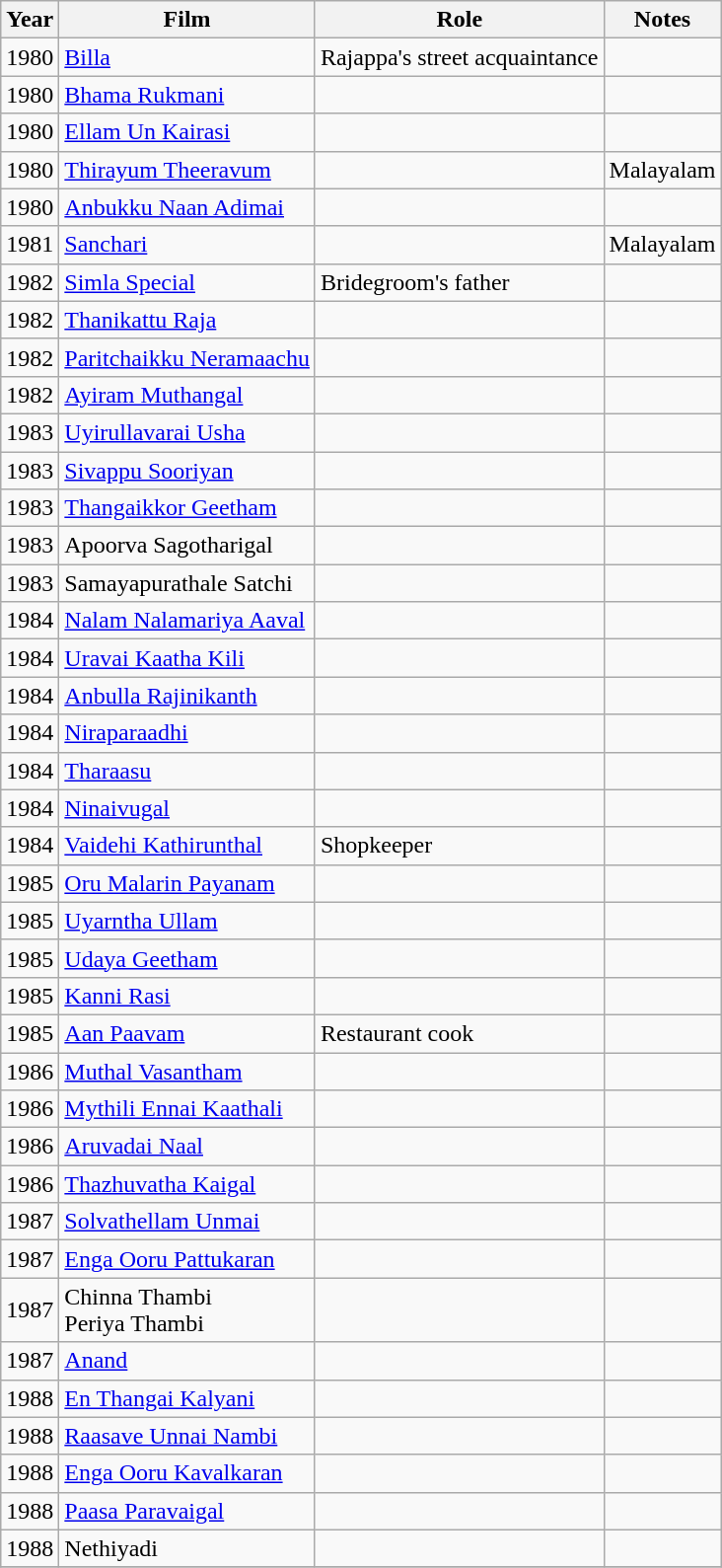<table class="wikitable sortable">
<tr>
<th>Year</th>
<th>Film</th>
<th>Role</th>
<th>Notes</th>
</tr>
<tr>
<td>1980</td>
<td><a href='#'>Billa</a></td>
<td>Rajappa's street acquaintance</td>
<td></td>
</tr>
<tr>
<td>1980</td>
<td><a href='#'>Bhama Rukmani</a></td>
<td></td>
<td></td>
</tr>
<tr>
<td>1980</td>
<td><a href='#'>Ellam Un Kairasi</a></td>
<td></td>
<td></td>
</tr>
<tr>
<td>1980</td>
<td><a href='#'>Thirayum Theeravum</a></td>
<td></td>
<td>Malayalam</td>
</tr>
<tr>
<td>1980</td>
<td><a href='#'>Anbukku Naan Adimai</a></td>
<td></td>
<td></td>
</tr>
<tr>
<td>1981</td>
<td><a href='#'>Sanchari</a></td>
<td></td>
<td>Malayalam</td>
</tr>
<tr>
<td>1982</td>
<td><a href='#'>Simla Special</a></td>
<td>Bridegroom's father</td>
<td></td>
</tr>
<tr>
<td>1982</td>
<td><a href='#'>Thanikattu Raja</a></td>
<td></td>
<td></td>
</tr>
<tr>
<td>1982</td>
<td><a href='#'>Paritchaikku Neramaachu</a></td>
<td></td>
<td></td>
</tr>
<tr>
<td>1982</td>
<td><a href='#'>Ayiram Muthangal</a></td>
<td></td>
<td></td>
</tr>
<tr>
<td>1983</td>
<td><a href='#'>Uyirullavarai Usha</a></td>
<td></td>
<td></td>
</tr>
<tr>
<td>1983</td>
<td><a href='#'>Sivappu Sooriyan</a></td>
<td></td>
<td></td>
</tr>
<tr>
<td>1983</td>
<td><a href='#'>Thangaikkor Geetham</a></td>
<td></td>
<td></td>
</tr>
<tr>
<td>1983</td>
<td>Apoorva Sagotharigal</td>
<td></td>
<td></td>
</tr>
<tr>
<td>1983</td>
<td>Samayapurathale Satchi</td>
<td></td>
<td></td>
</tr>
<tr>
<td>1984</td>
<td><a href='#'>Nalam Nalamariya Aaval</a></td>
<td></td>
<td></td>
</tr>
<tr>
<td>1984</td>
<td><a href='#'>Uravai Kaatha Kili</a></td>
<td></td>
<td></td>
</tr>
<tr>
<td>1984</td>
<td><a href='#'>Anbulla Rajinikanth</a></td>
<td></td>
<td></td>
</tr>
<tr>
<td>1984</td>
<td><a href='#'>Niraparaadhi</a></td>
<td></td>
<td></td>
</tr>
<tr>
<td>1984</td>
<td><a href='#'>Tharaasu</a></td>
<td></td>
<td></td>
</tr>
<tr>
<td>1984</td>
<td><a href='#'>Ninaivugal</a></td>
<td></td>
<td></td>
</tr>
<tr>
<td>1984</td>
<td><a href='#'>Vaidehi Kathirunthal</a></td>
<td>Shopkeeper</td>
<td></td>
</tr>
<tr>
<td>1985</td>
<td><a href='#'>Oru Malarin Payanam</a></td>
<td></td>
<td></td>
</tr>
<tr>
<td>1985</td>
<td><a href='#'>Uyarntha Ullam</a></td>
<td></td>
<td></td>
</tr>
<tr>
<td>1985</td>
<td><a href='#'>Udaya Geetham</a></td>
<td></td>
<td></td>
</tr>
<tr>
<td>1985</td>
<td><a href='#'>Kanni Rasi</a></td>
<td></td>
<td></td>
</tr>
<tr>
<td>1985</td>
<td><a href='#'>Aan Paavam</a></td>
<td>Restaurant cook</td>
<td></td>
</tr>
<tr>
<td>1986</td>
<td><a href='#'>Muthal Vasantham</a></td>
<td></td>
<td></td>
</tr>
<tr>
<td>1986</td>
<td><a href='#'>Mythili Ennai Kaathali</a></td>
<td></td>
<td></td>
</tr>
<tr>
<td>1986</td>
<td><a href='#'>Aruvadai Naal</a></td>
<td></td>
<td></td>
</tr>
<tr>
<td>1986</td>
<td><a href='#'>Thazhuvatha Kaigal</a></td>
<td></td>
<td></td>
</tr>
<tr>
<td>1987</td>
<td><a href='#'>Solvathellam Unmai</a></td>
<td></td>
<td></td>
</tr>
<tr>
<td>1987</td>
<td><a href='#'>Enga Ooru Pattukaran</a></td>
<td></td>
<td></td>
</tr>
<tr>
<td>1987</td>
<td>Chinna Thambi<br>Periya Thambi</td>
<td></td>
<td></td>
</tr>
<tr>
<td>1987</td>
<td><a href='#'>Anand</a></td>
<td></td>
<td></td>
</tr>
<tr>
<td>1988</td>
<td><a href='#'>En Thangai Kalyani</a></td>
<td></td>
<td></td>
</tr>
<tr>
<td>1988</td>
<td><a href='#'>Raasave Unnai Nambi</a></td>
<td></td>
<td></td>
</tr>
<tr>
<td>1988</td>
<td><a href='#'>Enga Ooru Kavalkaran</a></td>
<td></td>
<td></td>
</tr>
<tr>
<td>1988</td>
<td><a href='#'>Paasa Paravaigal</a></td>
<td></td>
<td></td>
</tr>
<tr>
<td>1988</td>
<td>Nethiyadi</td>
<td></td>
<td></td>
</tr>
<tr>
</tr>
</table>
